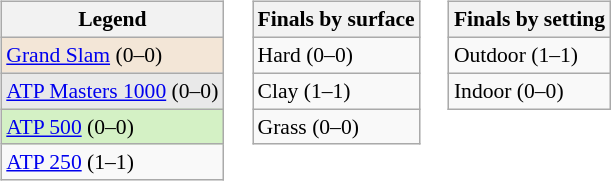<table>
<tr valign="top">
<td><br><table class="wikitable" style=font-size:90%>
<tr>
<th>Legend</th>
</tr>
<tr style="background:#f3e6d7;">
<td><a href='#'>Grand Slam</a> (0–0)</td>
</tr>
<tr style="background:#e9e9e9;">
<td><a href='#'>ATP Masters 1000</a> (0–0)</td>
</tr>
<tr style="background:#d4f1c5;">
<td><a href='#'>ATP 500</a> (0–0)</td>
</tr>
<tr>
<td><a href='#'>ATP 250</a> (1–1)</td>
</tr>
</table>
</td>
<td><br><table class="wikitable" style=font-size:90%>
<tr>
<th>Finals by surface</th>
</tr>
<tr>
<td>Hard (0–0)</td>
</tr>
<tr>
<td>Clay (1–1)</td>
</tr>
<tr>
<td>Grass (0–0)</td>
</tr>
</table>
</td>
<td><br><table class="wikitable" style=font-size:90%>
<tr>
<th>Finals by setting</th>
</tr>
<tr>
<td>Outdoor (1–1)</td>
</tr>
<tr>
<td>Indoor (0–0)</td>
</tr>
</table>
</td>
</tr>
</table>
